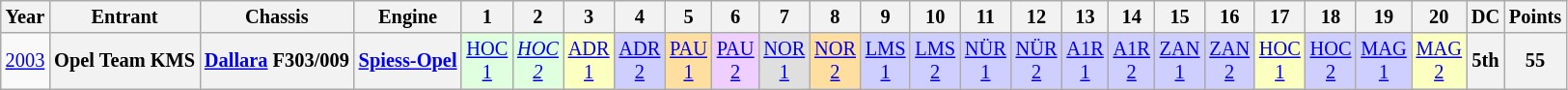<table class="wikitable" style="text-align:center; font-size:85%">
<tr>
<th>Year</th>
<th>Entrant</th>
<th>Chassis</th>
<th>Engine</th>
<th>1</th>
<th>2</th>
<th>3</th>
<th>4</th>
<th>5</th>
<th>6</th>
<th>7</th>
<th>8</th>
<th>9</th>
<th>10</th>
<th>11</th>
<th>12</th>
<th>13</th>
<th>14</th>
<th>15</th>
<th>16</th>
<th>17</th>
<th>18</th>
<th>19</th>
<th>20</th>
<th>DC</th>
<th>Points</th>
</tr>
<tr>
<td><a href='#'>2003</a></td>
<th nowrap>Opel Team KMS</th>
<th nowrap><a href='#'>Dallara</a> F303/009</th>
<th nowrap><a href='#'>Spiess-Opel</a></th>
<td style="background:#DFFFDF;"><a href='#'>HOC<br>1</a><br></td>
<td style="background:#DFFFDF;"><a href='#'><em>HOC<br>2</em></a><br></td>
<td style="background:#FBFFBF;"><a href='#'>ADR<br>1</a><br></td>
<td style="background:#CFCFFF;"><a href='#'>ADR<br>2</a><br></td>
<td style="background:#FFDF9F;"><a href='#'>PAU<br>1</a><br></td>
<td style="background:#EFCFFF;"><a href='#'>PAU<br>2</a><br></td>
<td style="background:#DFDFDF;"><a href='#'>NOR<br>1</a><br></td>
<td style="background:#FFDF9F;"><a href='#'>NOR<br>2</a><br></td>
<td style="background:#CFCFFF;"><a href='#'>LMS<br>1</a><br></td>
<td style="background:#CFCFFF;"><a href='#'>LMS<br>2</a><br></td>
<td style="background:#CFCFFF;"><a href='#'>NÜR<br>1</a><br></td>
<td style="background:#CFCFFF;"><a href='#'>NÜR<br>2</a><br></td>
<td style="background:#CFCFFF;"><a href='#'>A1R<br>1</a><br></td>
<td style="background:#CFCFFF;"><a href='#'>A1R<br>2</a><br></td>
<td style="background:#CFCFFF;"><a href='#'>ZAN<br>1</a><br></td>
<td style="background:#CFCFFF;"><a href='#'>ZAN<br>2</a><br></td>
<td style="background:#FBFFBF;"><a href='#'>HOC<br>1</a><br></td>
<td style="background:#CFCFFF;"><a href='#'>HOC<br>2</a><br></td>
<td style="background:#CFCFFF;"><a href='#'>MAG<br>1</a><br></td>
<td style="background:#FBFFBF;"><a href='#'>MAG<br>2</a><br></td>
<th>5th</th>
<th>55</th>
</tr>
</table>
